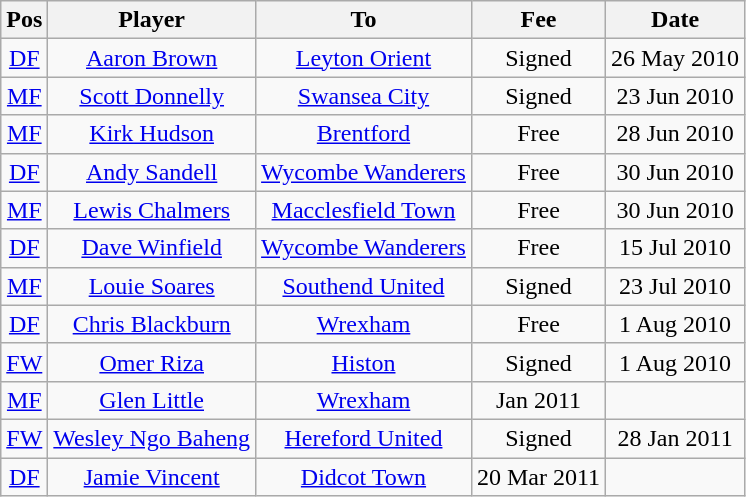<table class="wikitable" style="text-align:center;">
<tr>
<th>Pos</th>
<th>Player</th>
<th>To</th>
<th>Fee</th>
<th>Date</th>
</tr>
<tr>
<td><a href='#'>DF</a></td>
<td> <a href='#'>Aaron Brown</a></td>
<td> <a href='#'>Leyton Orient</a></td>
<td>Signed</td>
<td>26 May 2010</td>
</tr>
<tr>
<td><a href='#'>MF</a></td>
<td> <a href='#'>Scott Donnelly</a></td>
<td> <a href='#'>Swansea City</a></td>
<td>Signed</td>
<td>23 Jun 2010</td>
</tr>
<tr>
<td><a href='#'>MF</a></td>
<td> <a href='#'>Kirk Hudson</a></td>
<td> <a href='#'>Brentford</a></td>
<td>Free</td>
<td>28 Jun 2010</td>
</tr>
<tr>
<td><a href='#'>DF</a></td>
<td> <a href='#'>Andy Sandell</a></td>
<td> <a href='#'>Wycombe Wanderers</a></td>
<td>Free</td>
<td>30 Jun 2010</td>
</tr>
<tr>
<td><a href='#'>MF</a></td>
<td> <a href='#'>Lewis Chalmers</a></td>
<td> <a href='#'>Macclesfield Town</a></td>
<td>Free</td>
<td>30 Jun 2010</td>
</tr>
<tr>
<td><a href='#'>DF</a></td>
<td> <a href='#'>Dave Winfield</a></td>
<td> <a href='#'>Wycombe Wanderers</a></td>
<td>Free</td>
<td>15 Jul 2010</td>
</tr>
<tr>
<td><a href='#'>MF</a></td>
<td> <a href='#'>Louie Soares</a></td>
<td> <a href='#'>Southend United</a></td>
<td>Signed</td>
<td>23 Jul 2010</td>
</tr>
<tr>
<td><a href='#'>DF</a></td>
<td> <a href='#'>Chris Blackburn</a></td>
<td> <a href='#'>Wrexham</a></td>
<td>Free</td>
<td>1 Aug 2010</td>
</tr>
<tr>
<td><a href='#'>FW</a></td>
<td> <a href='#'>Omer Riza</a></td>
<td> <a href='#'>Histon</a></td>
<td>Signed</td>
<td>1 Aug 2010</td>
</tr>
<tr>
<td><a href='#'>MF</a></td>
<td> <a href='#'>Glen Little</a></td>
<td> <a href='#'>Wrexham</a></td>
<td>Jan 2011</td>
</tr>
<tr>
<td><a href='#'>FW</a></td>
<td> <a href='#'>Wesley Ngo Baheng</a></td>
<td> <a href='#'>Hereford United</a></td>
<td>Signed</td>
<td>28 Jan 2011</td>
</tr>
<tr>
<td><a href='#'>DF</a></td>
<td> <a href='#'>Jamie Vincent</a></td>
<td> <a href='#'>Didcot Town</a></td>
<td>20 Mar 2011</td>
</tr>
</table>
